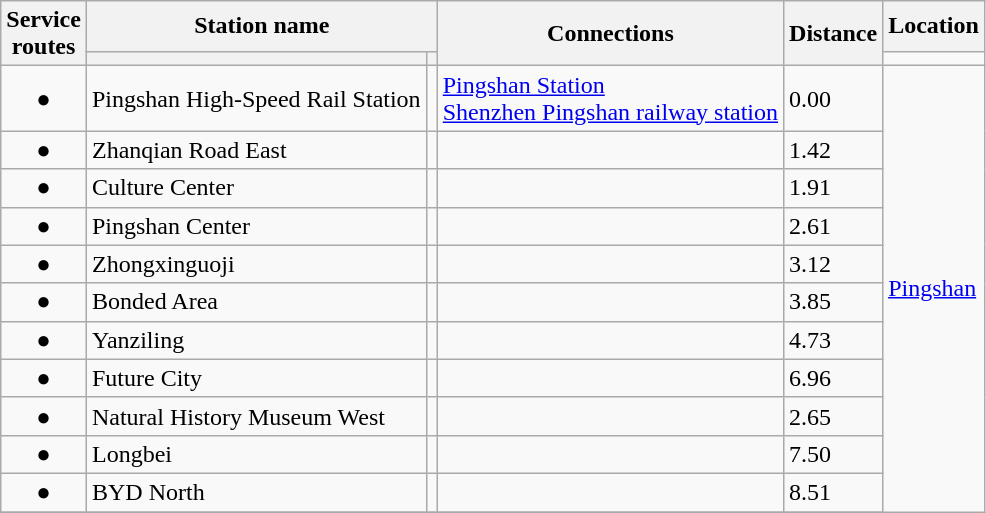<table class="wikitable">
<tr>
<th rowspan="2">Service<br>routes</th>
<th colspan="2">Station name</th>
<th rowspan="2">Connections</th>
<th rowspan="2">Distance<br></th>
<th rowspan="1">Location</th>
</tr>
<tr>
<th></th>
<th></th>
<td colspan="9"></td>
</tr>
<tr>
<td align="center">●</td>
<td>Pingshan High-Speed Rail Station</td>
<td></td>
<td> <a href='#'>Pingshan Station</a><br><a href='#'>Shenzhen Pingshan railway station</a></td>
<td>0.00</td>
<td rowspan="12"><a href='#'>Pingshan</a></td>
</tr>
<tr>
<td align="center">●</td>
<td>Zhanqian Road East</td>
<td></td>
<td></td>
<td>1.42</td>
</tr>
<tr>
<td align="center">●</td>
<td>Culture Center</td>
<td></td>
<td></td>
<td>1.91</td>
</tr>
<tr>
<td align="center">●</td>
<td>Pingshan Center</td>
<td></td>
<td> </td>
<td>2.61</td>
</tr>
<tr>
<td align="center">●</td>
<td>Zhongxinguoji</td>
<td></td>
<td></td>
<td>3.12</td>
</tr>
<tr>
<td align="center">●</td>
<td>Bonded Area</td>
<td></td>
<td></td>
<td>3.85</td>
</tr>
<tr>
<td align="center">●</td>
<td>Yanziling</td>
<td></td>
<td></td>
<td>4.73</td>
</tr>
<tr>
<td align="center">●</td>
<td>Future City</td>
<td></td>
<td></td>
<td>6.96</td>
</tr>
<tr>
<td align="center">●</td>
<td>Natural History Museum West</td>
<td></td>
<td></td>
<td>2.65</td>
</tr>
<tr>
<td align="center">●</td>
<td>Longbei</td>
<td></td>
<td> </td>
<td>7.50</td>
</tr>
<tr>
<td align="center">●</td>
<td>BYD North</td>
<td></td>
<td></td>
<td>8.51</td>
</tr>
<tr>
</tr>
</table>
